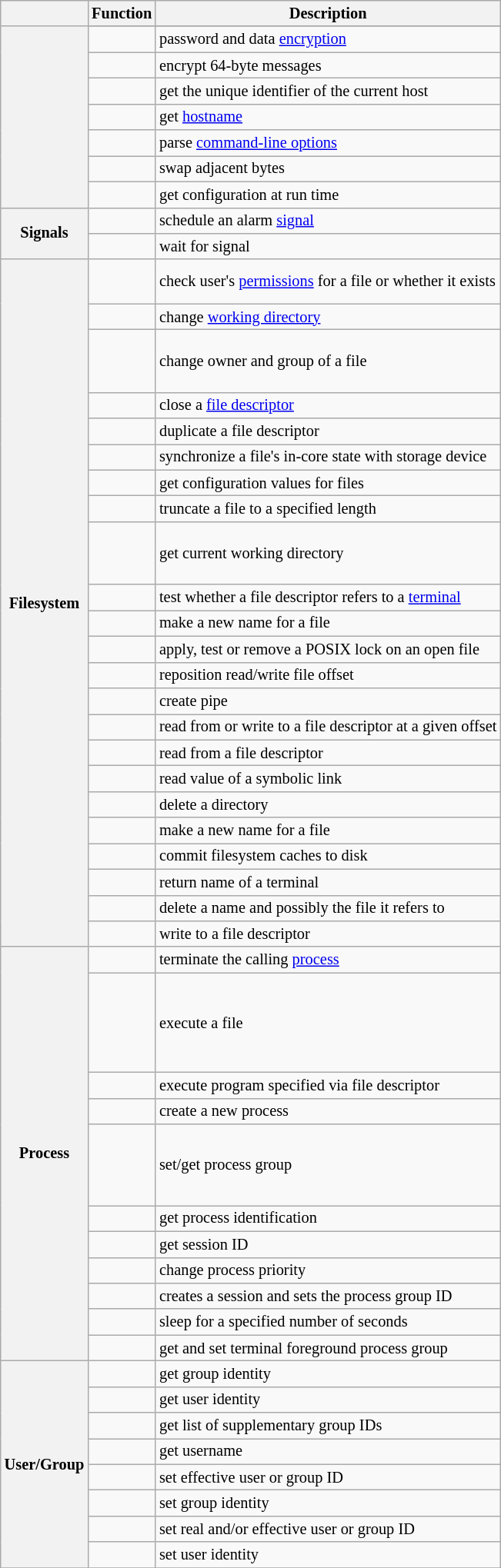<table class="wikitable" style="font-size:0.85em">
<tr>
<th></th>
<th>Function</th>
<th>Description</th>
</tr>
<tr>
<th rowspan=8></th>
</tr>
<tr>
<td><code></code></td>
<td>password and data <a href='#'>encryption</a></td>
</tr>
<tr>
<td><code></code></td>
<td>encrypt 64-byte messages</td>
</tr>
<tr>
<td><code></code></td>
<td>get the unique identifier of the current host</td>
</tr>
<tr>
<td><code></code></td>
<td>get <a href='#'>hostname</a></td>
</tr>
<tr>
<td><code></code></td>
<td>parse <a href='#'> command-line options</a></td>
</tr>
<tr>
<td><code></code></td>
<td>swap adjacent bytes</td>
</tr>
<tr>
<td><code></code></td>
<td>get configuration at run time</td>
</tr>
<tr>
<th rowspan=2>Signals</th>
<td><code></code></td>
<td>schedule an alarm <a href='#'> signal</a></td>
</tr>
<tr>
<td><code></code></td>
<td>wait for signal</td>
</tr>
<tr>
<th rowspan=23>Filesystem</th>
<td><code></code><br><code></code><br><code></code></td>
<td>check user's <a href='#'> permissions</a> for a file or whether it exists</td>
</tr>
<tr>
<td><code></code><br><code></code></td>
<td>change <a href='#'>working directory</a></td>
</tr>
<tr>
<td><code></code><br><code></code><br><code></code><br><code></code></td>
<td>change owner and group of a file</td>
</tr>
<tr>
<td><code></code></td>
<td>close a <a href='#'>file descriptor</a></td>
</tr>
<tr>
<td><code></code><br><code></code></td>
<td>duplicate a file descriptor</td>
</tr>
<tr>
<td><code></code><br><code></code></td>
<td>synchronize a file's in-core state with storage device</td>
</tr>
<tr>
<td><code></code><br><code></code></td>
<td>get configuration values for files</td>
</tr>
<tr>
<td><code></code><br><code></code></td>
<td>truncate a file to a specified length</td>
</tr>
<tr>
<td><code></code><br><code></code><br><code></code><br></td>
<td>get current working directory</td>
</tr>
<tr>
<td><code></code></td>
<td>test whether a file descriptor refers to a <a href='#'> terminal</a></td>
</tr>
<tr>
<td><code></code><br><code></code></td>
<td>make a new name for a file</td>
</tr>
<tr>
<td><code></code></td>
<td>apply, test or remove a POSIX lock on an open file</td>
</tr>
<tr>
<td><code></code></td>
<td>reposition read/write file offset</td>
</tr>
<tr>
<td><code></code><br><code></code></td>
<td>create pipe</td>
</tr>
<tr>
<td><code></code><br><code></code></td>
<td>read from or write to a file descriptor at a given offset</td>
</tr>
<tr>
<td><code></code></td>
<td>read from a file descriptor</td>
</tr>
<tr>
<td><code></code><br><code></code></td>
<td>read value of a symbolic link</td>
</tr>
<tr>
<td><code></code></td>
<td>delete a directory</td>
</tr>
<tr>
<td><code></code><br><code></code></td>
<td>make a new name for a file</td>
</tr>
<tr>
<td><code></code><br><code></code></td>
<td>commit filesystem caches to disk</td>
</tr>
<tr>
<td><code></code><br><code></code></td>
<td>return name of a terminal</td>
</tr>
<tr>
<td><code></code><br><code></code></td>
<td>delete a name and possibly the file it refers to</td>
</tr>
<tr>
<td><code></code></td>
<td>write to a file descriptor</td>
</tr>
<tr>
<th rowspan=11>Process</th>
<td><code></code></td>
<td>terminate the calling <a href='#'> process</a></td>
</tr>
<tr>
<td><code></code><br><code></code><br><code></code><br><code></code><br><code></code><br><code></code></td>
<td>execute a file</td>
</tr>
<tr>
<td><code></code></td>
<td>execute program specified via file descriptor</td>
</tr>
<tr>
<td><code></code></td>
<td>create a new process</td>
</tr>
<tr>
<td><code></code><br><code></code><br><code></code><br><code></code><br></td>
<td>set/get process group</td>
</tr>
<tr>
<td><code></code><br><code></code></td>
<td>get process identification</td>
</tr>
<tr>
<td><code></code></td>
<td>get session ID</td>
</tr>
<tr>
<td><code></code></td>
<td>change process priority</td>
</tr>
<tr>
<td><code></code></td>
<td>creates a session and sets the process group ID</td>
</tr>
<tr>
<td><code></code></td>
<td>sleep for a specified number of seconds</td>
</tr>
<tr>
<td><code></code><br><code></code></td>
<td>get and set terminal foreground process group</td>
</tr>
<tr>
<th rowspan=8>User/Group</th>
<td><code></code><br><code></code></td>
<td>get group identity</td>
</tr>
<tr>
<td><code></code><br><code></code></td>
<td>get user identity</td>
</tr>
<tr>
<td><code></code></td>
<td>get list of supplementary group IDs</td>
</tr>
<tr>
<td><code></code><br><code></code></td>
<td>get username</td>
</tr>
<tr>
<td><code></code><br><code></code></td>
<td>set effective user or group ID</td>
</tr>
<tr>
<td><code></code></td>
<td>set group identity</td>
</tr>
<tr>
<td><code></code><br><code></code></td>
<td>set real and/or effective user or group ID</td>
</tr>
<tr>
<td><code></code></td>
<td>set user identity</td>
</tr>
<tr>
</tr>
</table>
